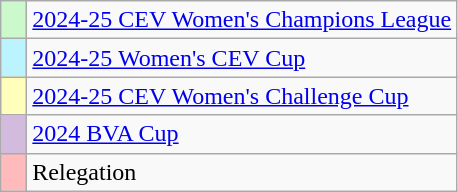<table class="wikitable"style="text-align:left">
<tr>
<td width=10px bgcolor=#CCF9CC></td>
<td><a href='#'>2024-25 CEV Women's Champions League</a></td>
</tr>
<tr>
<td width=10px bgcolor=#BBF3FF></td>
<td><a href='#'>2024-25 Women's CEV Cup</a></td>
</tr>
<tr>
<td width=10px bgcolor=#FFFFBB></td>
<td><a href='#'>2024-25 CEV Women's Challenge Cup</a></td>
</tr>
<tr>
<td width=10px bgcolor=#D3BBDD></td>
<td><a href='#'>2024 BVA Cup</a></td>
</tr>
<tr>
<td width=10px bgcolor=#FFBBBB></td>
<td>Relegation</td>
</tr>
</table>
